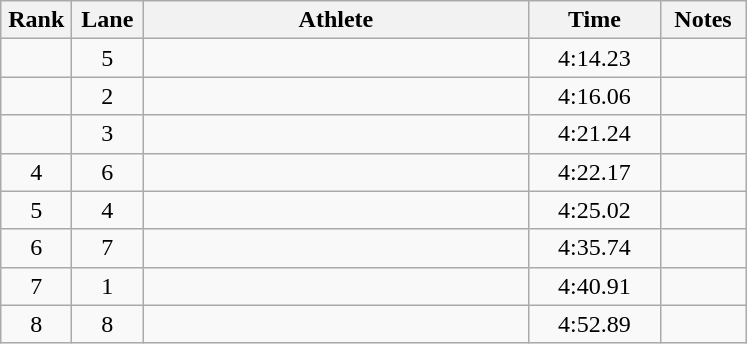<table class="wikitable sortable" style="text-align:center">
<tr>
<th width=40>Rank</th>
<th width=40>Lane</th>
<th width=250>Athlete</th>
<th width=80>Time</th>
<th width=50>Notes</th>
</tr>
<tr>
<td></td>
<td>5</td>
<td align=left></td>
<td>4:14.23</td>
<td></td>
</tr>
<tr>
<td></td>
<td>2</td>
<td align=left></td>
<td>4:16.06</td>
<td></td>
</tr>
<tr>
<td></td>
<td>3</td>
<td align=left></td>
<td>4:21.24</td>
<td></td>
</tr>
<tr>
<td>4</td>
<td>6</td>
<td align=left></td>
<td>4:22.17</td>
<td></td>
</tr>
<tr>
<td>5</td>
<td>4</td>
<td align=left></td>
<td>4:25.02</td>
<td></td>
</tr>
<tr>
<td>6</td>
<td>7</td>
<td align=left></td>
<td>4:35.74</td>
<td></td>
</tr>
<tr>
<td>7</td>
<td>1</td>
<td align=left></td>
<td>4:40.91</td>
<td></td>
</tr>
<tr>
<td>8</td>
<td>8</td>
<td align=left></td>
<td>4:52.89</td>
<td></td>
</tr>
</table>
